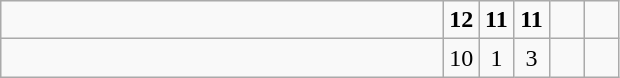<table class="wikitable">
<tr>
<td style="width:18em"><strong></strong></td>
<td align=center style="width:1em"><strong>12</strong></td>
<td align=center style="width:1em"><strong>11</strong></td>
<td align=center style="width:1em"><strong>11</strong></td>
<td align=center style="width:1em"></td>
<td align=center style="width:1em"></td>
</tr>
<tr>
<td style="width:18em"></td>
<td align=center style="width:1em">10</td>
<td align=center style="width:1em">1</td>
<td align=center style="width:1em">3</td>
<td align=center style="width:1em"></td>
<td align=center style="width:1em"></td>
</tr>
</table>
